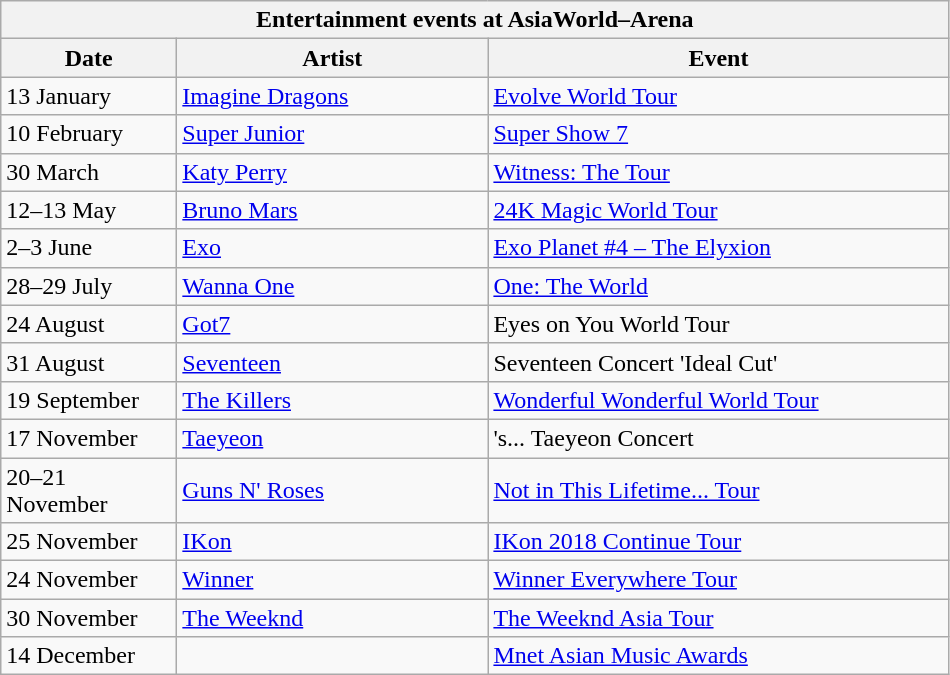<table class="wikitable">
<tr>
<th colspan="3">Entertainment events at AsiaWorld–Arena</th>
</tr>
<tr>
<th width=110>Date</th>
<th width=200>Artist</th>
<th width=300>Event</th>
</tr>
<tr>
<td>13 January</td>
<td><a href='#'>Imagine Dragons</a></td>
<td><a href='#'>Evolve World Tour</a></td>
</tr>
<tr>
<td>10 February</td>
<td><a href='#'>Super Junior</a></td>
<td><a href='#'>Super Show 7</a></td>
</tr>
<tr>
<td>30 March</td>
<td><a href='#'>Katy Perry</a></td>
<td><a href='#'>Witness: The Tour</a></td>
</tr>
<tr>
<td>12–13 May</td>
<td><a href='#'>Bruno Mars</a></td>
<td><a href='#'>24K Magic World Tour</a></td>
</tr>
<tr>
<td>2–3 June</td>
<td><a href='#'>Exo</a></td>
<td><a href='#'>Exo Planet #4 – The Elyxion</a></td>
</tr>
<tr>
<td>28–29 July</td>
<td><a href='#'>Wanna One</a></td>
<td><a href='#'>One: The World</a></td>
</tr>
<tr>
<td>24 August</td>
<td><a href='#'>Got7</a></td>
<td>Eyes on You World Tour</td>
</tr>
<tr>
<td>31 August</td>
<td><a href='#'>Seventeen</a></td>
<td>Seventeen Concert 'Ideal Cut'</td>
</tr>
<tr>
<td>19 September</td>
<td><a href='#'>The Killers</a></td>
<td><a href='#'>Wonderful Wonderful World Tour</a></td>
</tr>
<tr>
<td>17 November</td>
<td><a href='#'>Taeyeon</a></td>
<td>'s... Taeyeon Concert</td>
</tr>
<tr>
<td>20–21 November</td>
<td><a href='#'>Guns N' Roses</a></td>
<td><a href='#'>Not in This Lifetime... Tour</a></td>
</tr>
<tr>
<td>25 November</td>
<td><a href='#'>IKon</a></td>
<td><a href='#'>IKon 2018 Continue Tour</a></td>
</tr>
<tr>
<td>24 November</td>
<td><a href='#'>Winner</a></td>
<td><a href='#'>Winner Everywhere Tour</a></td>
</tr>
<tr>
<td>30 November</td>
<td><a href='#'>The Weeknd</a></td>
<td><a href='#'>The Weeknd Asia Tour</a></td>
</tr>
<tr>
<td>14 December</td>
<td></td>
<td><a href='#'>Mnet Asian Music Awards</a></td>
</tr>
</table>
